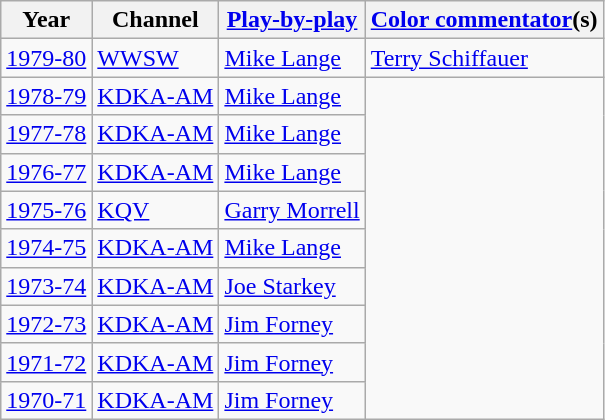<table class="wikitable">
<tr>
<th>Year</th>
<th>Channel</th>
<th><a href='#'>Play-by-play</a></th>
<th><a href='#'>Color commentator</a>(s)</th>
</tr>
<tr>
<td><a href='#'>1979-80</a></td>
<td><a href='#'>WWSW</a></td>
<td><a href='#'>Mike Lange</a></td>
<td><a href='#'>Terry Schiffauer</a></td>
</tr>
<tr>
<td><a href='#'>1978-79</a></td>
<td><a href='#'>KDKA-AM</a></td>
<td><a href='#'>Mike Lange</a></td>
</tr>
<tr>
<td><a href='#'>1977-78</a></td>
<td><a href='#'>KDKA-AM</a></td>
<td><a href='#'>Mike Lange</a></td>
</tr>
<tr>
<td><a href='#'>1976-77</a></td>
<td><a href='#'>KDKA-AM</a></td>
<td><a href='#'>Mike Lange</a></td>
</tr>
<tr>
<td><a href='#'>1975-76</a></td>
<td><a href='#'>KQV</a></td>
<td><a href='#'>Garry Morrell</a></td>
</tr>
<tr>
<td><a href='#'>1974-75</a></td>
<td><a href='#'>KDKA-AM</a></td>
<td><a href='#'>Mike Lange</a></td>
</tr>
<tr>
<td><a href='#'>1973-74</a></td>
<td><a href='#'>KDKA-AM</a></td>
<td><a href='#'>Joe Starkey</a></td>
</tr>
<tr>
<td><a href='#'>1972-73</a></td>
<td><a href='#'>KDKA-AM</a></td>
<td><a href='#'>Jim Forney</a></td>
</tr>
<tr>
<td><a href='#'>1971-72</a></td>
<td><a href='#'>KDKA-AM</a></td>
<td><a href='#'>Jim Forney</a></td>
</tr>
<tr>
<td><a href='#'>1970-71</a></td>
<td><a href='#'>KDKA-AM</a></td>
<td><a href='#'>Jim Forney</a></td>
</tr>
</table>
